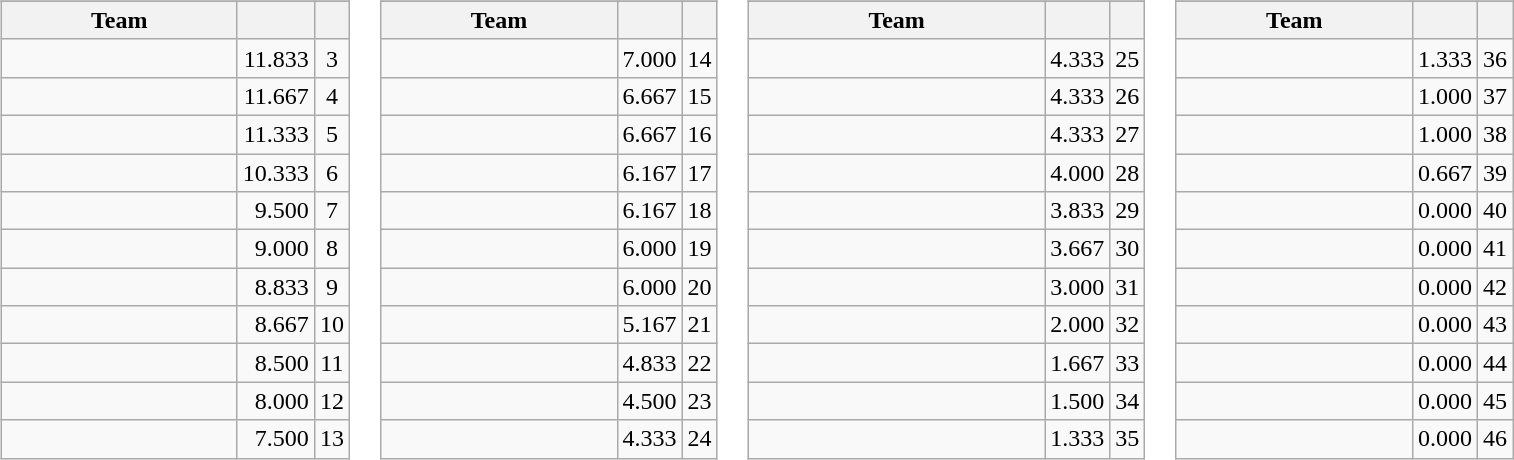<table>
<tr valign=top>
<td><br><table class="wikitable">
<tr>
</tr>
<tr>
<th width=150>Team</th>
<th></th>
<th></th>
</tr>
<tr>
<td></td>
<td align=right>11.833</td>
<td align=center>3</td>
</tr>
<tr>
<td></td>
<td align=right>11.667</td>
<td align=center>4</td>
</tr>
<tr>
<td></td>
<td align=right>11.333</td>
<td align=center>5</td>
</tr>
<tr>
<td></td>
<td align=right>10.333</td>
<td align=center>6</td>
</tr>
<tr>
<td></td>
<td align=right>9.500</td>
<td align=center>7</td>
</tr>
<tr>
<td></td>
<td align=right>9.000</td>
<td align=center>8</td>
</tr>
<tr>
<td></td>
<td align=right>8.833</td>
<td align=center>9</td>
</tr>
<tr>
<td></td>
<td align=right>8.667</td>
<td align=center>10</td>
</tr>
<tr>
<td></td>
<td align=right>8.500</td>
<td align=center>11</td>
</tr>
<tr>
<td></td>
<td align=right>8.000</td>
<td align=center>12</td>
</tr>
<tr>
<td></td>
<td align=right>7.500</td>
<td align=center>13</td>
</tr>
</table>
</td>
<td><br><table class="wikitable">
<tr>
</tr>
<tr>
<th width=150>Team</th>
<th></th>
<th></th>
</tr>
<tr>
<td></td>
<td align=right>7.000</td>
<td align=center>14</td>
</tr>
<tr>
<td></td>
<td align=right>6.667</td>
<td align=center>15</td>
</tr>
<tr>
<td></td>
<td align=right>6.667</td>
<td align=center>16</td>
</tr>
<tr>
<td></td>
<td align=right>6.167</td>
<td align=center>17</td>
</tr>
<tr>
<td></td>
<td align=right>6.167</td>
<td align=center>18</td>
</tr>
<tr>
<td></td>
<td align=right>6.000</td>
<td align=center>19</td>
</tr>
<tr>
<td></td>
<td align=right>6.000</td>
<td align=center>20</td>
</tr>
<tr>
<td></td>
<td align=right>5.167</td>
<td align=center>21</td>
</tr>
<tr>
<td></td>
<td align=right>4.833</td>
<td align=center>22</td>
</tr>
<tr>
<td></td>
<td align=right>4.500</td>
<td align=center>23</td>
</tr>
<tr>
<td></td>
<td align=right>4.333</td>
<td align=center>24</td>
</tr>
</table>
</td>
<td><br><table class="wikitable">
<tr>
</tr>
<tr>
<th width=190>Team</th>
<th></th>
<th></th>
</tr>
<tr>
<td></td>
<td align=right>4.333</td>
<td align=center>25</td>
</tr>
<tr>
<td></td>
<td align=right>4.333</td>
<td align=center>26</td>
</tr>
<tr>
<td></td>
<td align=right>4.333</td>
<td align=center>27</td>
</tr>
<tr>
<td></td>
<td align=right>4.000</td>
<td align=center>28</td>
</tr>
<tr>
<td></td>
<td align=right>3.833</td>
<td align=center>29</td>
</tr>
<tr>
<td></td>
<td align=right>3.667</td>
<td align=center>30</td>
</tr>
<tr>
<td></td>
<td align=right>3.000</td>
<td align=center>31</td>
</tr>
<tr>
<td></td>
<td align=right>2.000</td>
<td align=center>32</td>
</tr>
<tr>
<td></td>
<td align=right>1.667</td>
<td align=center>33</td>
</tr>
<tr>
<td></td>
<td align=right>1.500</td>
<td align=center>34</td>
</tr>
<tr>
<td></td>
<td align=right>1.333</td>
<td align=center>35</td>
</tr>
</table>
</td>
<td><br><table class="wikitable">
<tr>
</tr>
<tr>
<th width=150>Team</th>
<th></th>
<th></th>
</tr>
<tr>
<td></td>
<td align=right>1.333</td>
<td align=center>36</td>
</tr>
<tr>
<td></td>
<td align=right>1.000</td>
<td align=center>37</td>
</tr>
<tr>
<td></td>
<td align=right>1.000</td>
<td align=center>38</td>
</tr>
<tr>
<td></td>
<td align=right>0.667</td>
<td align=center>39</td>
</tr>
<tr>
<td></td>
<td align=right>0.000</td>
<td align=center>40</td>
</tr>
<tr>
<td></td>
<td align=right>0.000</td>
<td align=center>41</td>
</tr>
<tr>
<td></td>
<td align=right>0.000</td>
<td align=center>42</td>
</tr>
<tr>
<td></td>
<td align=right>0.000</td>
<td align=center>43</td>
</tr>
<tr>
<td></td>
<td align=right>0.000</td>
<td align=center>44</td>
</tr>
<tr>
<td></td>
<td align=right>0.000</td>
<td align=center>45</td>
</tr>
<tr>
<td></td>
<td align=right>0.000</td>
<td align=center>46</td>
</tr>
</table>
</td>
</tr>
</table>
